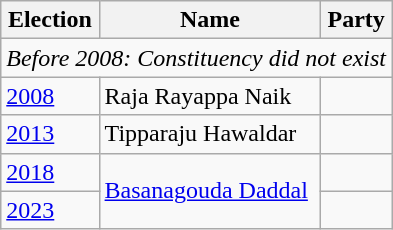<table class="wikitable sortable">
<tr>
<th>Election</th>
<th>Name</th>
<th colspan=2>Party</th>
</tr>
<tr>
<td colspan=4><em>Before 2008: Constituency did not exist</em></td>
</tr>
<tr>
<td><a href='#'>2008</a></td>
<td>Raja Rayappa Naik</td>
<td></td>
</tr>
<tr>
<td><a href='#'>2013</a></td>
<td>Tipparaju Hawaldar</td>
<td></td>
</tr>
<tr>
<td><a href='#'>2018</a></td>
<td rowspan=2><a href='#'>Basanagouda Daddal</a></td>
<td></td>
</tr>
<tr>
<td><a href='#'>2023</a></td>
</tr>
</table>
